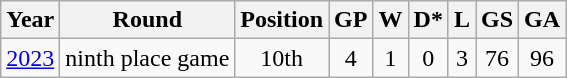<table class="wikitable" style="text-align: center;">
<tr>
<th>Year</th>
<th>Round</th>
<th>Position</th>
<th>GP</th>
<th>W</th>
<th>D*</th>
<th>L</th>
<th>GS</th>
<th>GA</th>
</tr>
<tr>
<td> <a href='#'>2023</a></td>
<td>ninth place game</td>
<td>10th</td>
<td>4</td>
<td>1</td>
<td>0</td>
<td>3</td>
<td>76</td>
<td>96</td>
</tr>
</table>
